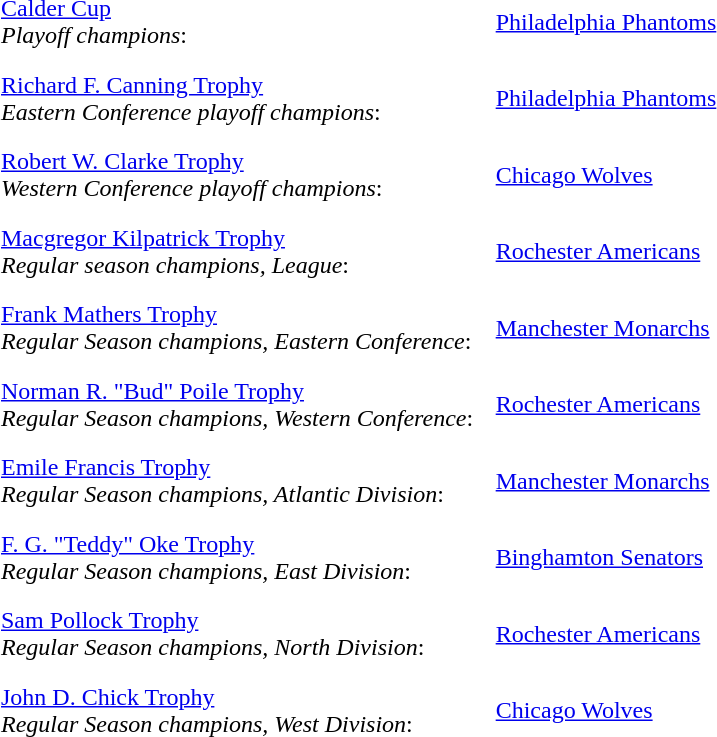<table cellpadding="5" cellspacing="5">
<tr>
<td><a href='#'>Calder Cup</a><br><em>Playoff champions</em>:</td>
<td><a href='#'>Philadelphia Phantoms</a></td>
</tr>
<tr>
<td><a href='#'>Richard F. Canning Trophy</a><br><em>Eastern Conference playoff champions</em>:</td>
<td><a href='#'>Philadelphia Phantoms</a></td>
</tr>
<tr>
<td><a href='#'>Robert W. Clarke Trophy</a><br><em>Western Conference playoff champions</em>:</td>
<td><a href='#'>Chicago Wolves</a></td>
</tr>
<tr>
<td><a href='#'>Macgregor Kilpatrick Trophy</a><br><em>Regular season champions, League</em>:</td>
<td><a href='#'>Rochester Americans</a></td>
</tr>
<tr>
<td><a href='#'>Frank Mathers Trophy</a><br><em>Regular Season champions, Eastern Conference</em>:</td>
<td><a href='#'>Manchester Monarchs</a></td>
</tr>
<tr>
<td><a href='#'>Norman R. "Bud" Poile Trophy</a><br><em>Regular Season champions, Western Conference</em>:</td>
<td><a href='#'>Rochester Americans</a></td>
</tr>
<tr>
<td><a href='#'>Emile Francis Trophy</a><br><em>Regular Season champions, Atlantic Division</em>:</td>
<td><a href='#'>Manchester Monarchs</a></td>
</tr>
<tr>
<td><a href='#'>F. G. "Teddy" Oke Trophy</a><br><em>Regular Season champions, East Division</em>:</td>
<td><a href='#'>Binghamton Senators</a></td>
</tr>
<tr>
<td><a href='#'>Sam Pollock Trophy</a><br><em>Regular Season champions, North Division</em>:</td>
<td><a href='#'>Rochester Americans</a></td>
</tr>
<tr>
<td><a href='#'>John D. Chick Trophy</a><br><em>Regular Season champions, West Division</em>:</td>
<td><a href='#'>Chicago Wolves</a></td>
</tr>
</table>
